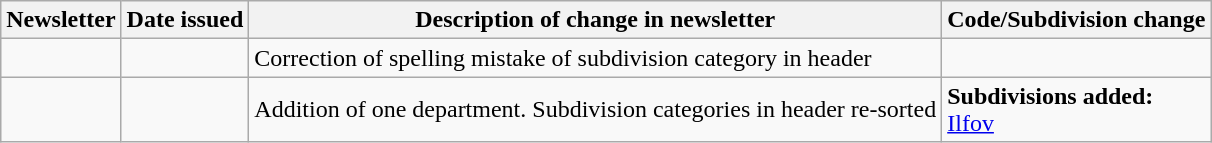<table class="wikitable">
<tr>
<th>Newsletter</th>
<th>Date issued</th>
<th>Description of change in newsletter</th>
<th>Code/Subdivision change</th>
</tr>
<tr>
<td id="I-1"></td>
<td></td>
<td>Correction of spelling mistake of subdivision category in header</td>
<td></td>
</tr>
<tr>
<td id="I-4"></td>
<td></td>
<td>Addition of one department. Subdivision categories in header re-sorted</td>
<td style=white-space:nowrap><strong>Subdivisions added:</strong><br>  <a href='#'>Ilfov</a></td>
</tr>
</table>
